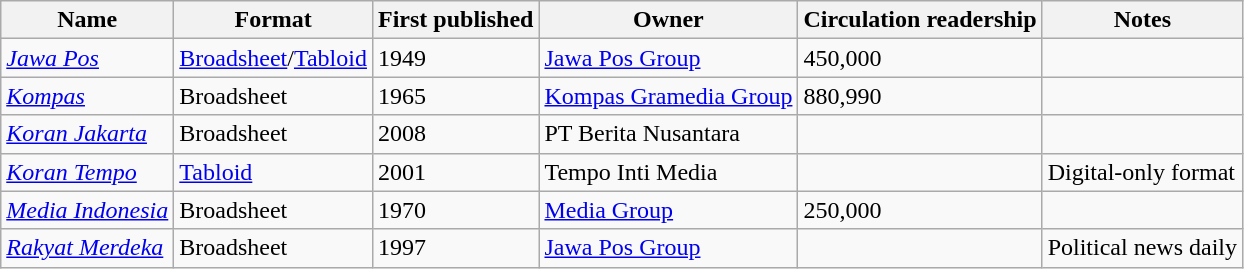<table class="wikitable sortable" style="font-size: 100%">
<tr>
<th>Name</th>
<th>Format</th>
<th>First published</th>
<th>Owner</th>
<th>Circulation readership</th>
<th>Notes</th>
</tr>
<tr>
<td><em><a href='#'>Jawa Pos</a></em></td>
<td><a href='#'>Broadsheet</a>/<a href='#'>Tabloid</a></td>
<td>1949</td>
<td><a href='#'>Jawa Pos Group</a></td>
<td>450,000</td>
<td></td>
</tr>
<tr>
<td><em><a href='#'>Kompas</a></em></td>
<td>Broadsheet</td>
<td>1965</td>
<td><a href='#'>Kompas Gramedia Group</a></td>
<td>880,990</td>
<td></td>
</tr>
<tr>
<td><em><a href='#'>Koran Jakarta</a></em></td>
<td>Broadsheet</td>
<td>2008</td>
<td>PT Berita Nusantara</td>
<td></td>
<td></td>
</tr>
<tr>
<td><em><a href='#'>Koran Tempo</a></em></td>
<td><a href='#'>Tabloid</a></td>
<td>2001</td>
<td>Tempo Inti Media</td>
<td></td>
<td>Digital-only format</td>
</tr>
<tr>
<td><em><a href='#'>Media Indonesia</a></em></td>
<td>Broadsheet</td>
<td>1970</td>
<td><a href='#'>Media Group</a></td>
<td>250,000</td>
<td></td>
</tr>
<tr>
<td><em><a href='#'>Rakyat Merdeka</a></em></td>
<td>Broadsheet</td>
<td>1997</td>
<td><a href='#'>Jawa Pos Group</a></td>
<td></td>
<td>Political news daily</td>
</tr>
</table>
